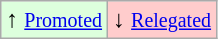<table class="wikitable" align="center">
<tr>
<td style="background:#ddffdd">↑ <small><a href='#'>Promoted</a></small></td>
<td style="background:#ffcccc">↓ <small><a href='#'>Relegated</a></small></td>
</tr>
</table>
